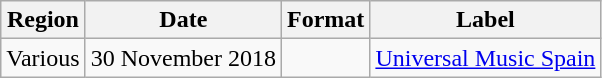<table class=wikitable>
<tr>
<th>Region</th>
<th>Date</th>
<th>Format</th>
<th>Label</th>
</tr>
<tr>
<td>Various</td>
<td>30 November 2018</td>
<td></td>
<td><a href='#'>Universal Music Spain</a></td>
</tr>
</table>
